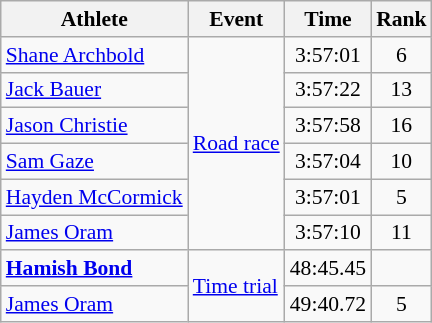<table class=wikitable style="font-size:90%;">
<tr>
<th>Athlete</th>
<th>Event</th>
<th>Time</th>
<th>Rank</th>
</tr>
<tr align=center>
<td align=left><a href='#'>Shane Archbold</a></td>
<td align=left rowspan=6><a href='#'>Road race</a></td>
<td>3:57:01</td>
<td>6</td>
</tr>
<tr align=center>
<td align=left><a href='#'>Jack Bauer</a></td>
<td>3:57:22</td>
<td>13</td>
</tr>
<tr align=center>
<td align=left><a href='#'>Jason Christie</a></td>
<td>3:57:58</td>
<td>16</td>
</tr>
<tr align=center>
<td align=left><a href='#'>Sam Gaze</a></td>
<td>3:57:04</td>
<td>10</td>
</tr>
<tr align=center>
<td align=left><a href='#'>Hayden McCormick</a></td>
<td>3:57:01</td>
<td>5</td>
</tr>
<tr align=center>
<td align=left><a href='#'>James Oram</a></td>
<td>3:57:10</td>
<td>11</td>
</tr>
<tr align=center>
<td align=left><strong><a href='#'>Hamish Bond</a></strong></td>
<td align=left rowspan=2><a href='#'>Time trial</a></td>
<td>48:45.45</td>
<td></td>
</tr>
<tr align=center>
<td align=left><a href='#'>James Oram</a></td>
<td>49:40.72</td>
<td>5</td>
</tr>
</table>
